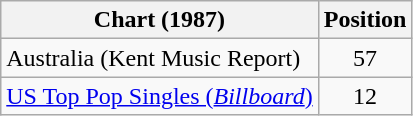<table class="wikitable">
<tr>
<th>Chart (1987)</th>
<th>Position</th>
</tr>
<tr>
<td>Australia (Kent Music Report)</td>
<td style="text-align:center;">57</td>
</tr>
<tr>
<td><a href='#'>US Top Pop Singles (<em>Billboard</em>)</a></td>
<td style="text-align:center;">12</td>
</tr>
</table>
